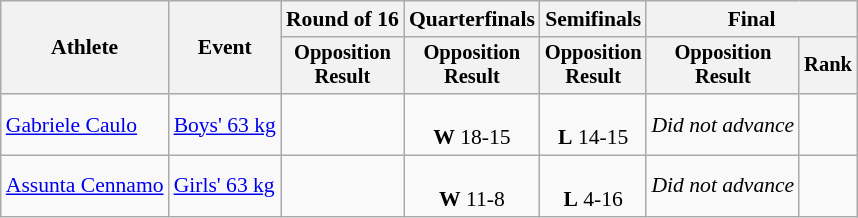<table class="wikitable" style="text-align:center;font-size:90%">
<tr>
<th rowspan=2>Athlete</th>
<th rowspan=2>Event</th>
<th>Round of 16</th>
<th>Quarterfinals</th>
<th>Semifinals</th>
<th colspan=2>Final</th>
</tr>
<tr style="font-size:95%">
<th>Opposition<br>Result</th>
<th>Opposition<br>Result</th>
<th>Opposition<br>Result</th>
<th>Opposition<br>Result</th>
<th>Rank</th>
</tr>
<tr>
<td align=left><a href='#'>Gabriele Caulo</a></td>
<td align=left><a href='#'>Boys' 63 kg</a></td>
<td></td>
<td><br> <strong>W</strong> 18-15</td>
<td><br> <strong>L</strong> 14-15</td>
<td><em>Did not advance</em></td>
<td></td>
</tr>
<tr>
<td align=left><a href='#'>Assunta Cennamo</a></td>
<td align=left><a href='#'>Girls' 63 kg</a></td>
<td></td>
<td><br> <strong>W</strong> 11-8</td>
<td><br> <strong>L</strong> 4-16</td>
<td><em>Did not advance</em></td>
<td></td>
</tr>
</table>
